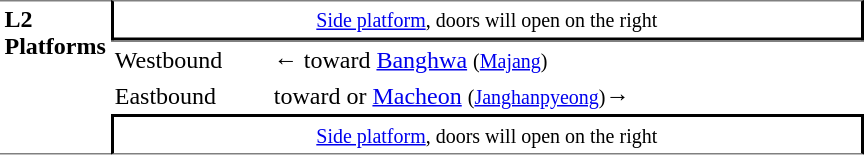<table table border=0 cellspacing=0 cellpadding=3>
<tr>
<td style="border-top:solid 1px gray;border-bottom:solid 1px gray;" width=50 rowspan=10 valign=top><strong>L2<br>Platforms</strong></td>
<td style="border-top:solid 1px gray;border-right:solid 2px black;border-left:solid 2px black;border-bottom:solid 2px black;text-align:center;" colspan=2><small><a href='#'>Side platform</a>, doors will open on the right</small></td>
</tr>
<tr>
<td style="border-bottom:solid 0px gray;border-top:solid 1px gray;" width=100>Westbound</td>
<td style="border-bottom:solid 0px gray;border-top:solid 1px gray;" width=390>←  toward <a href='#'>Banghwa</a> <small>(<a href='#'>Majang</a>)</small></td>
</tr>
<tr>
<td>Eastbound</td>
<td>  toward  or <a href='#'>Macheon</a> <small>(<a href='#'>Janghanpyeong</a>)</small>→</td>
</tr>
<tr>
<td style="border-top:solid 2px black;border-right:solid 2px black;border-left:solid 2px black;border-bottom:solid 1px gray;text-align:center;" colspan=2><small><a href='#'>Side platform</a>, doors will open on the right</small></td>
</tr>
</table>
